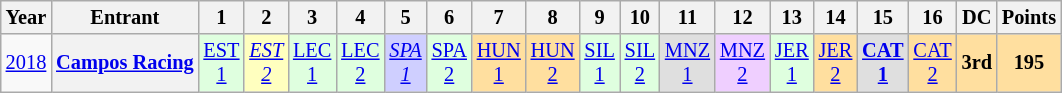<table class="wikitable" style="text-align:center; font-size:85%">
<tr>
<th>Year</th>
<th>Entrant</th>
<th>1</th>
<th>2</th>
<th>3</th>
<th>4</th>
<th>5</th>
<th>6</th>
<th>7</th>
<th>8</th>
<th>9</th>
<th>10</th>
<th>11</th>
<th>12</th>
<th>13</th>
<th>14</th>
<th>15</th>
<th>16</th>
<th>DC</th>
<th>Points</th>
</tr>
<tr>
<td><a href='#'>2018</a></td>
<th nowrap><a href='#'>Campos Racing</a></th>
<td style="background:#DFFFDF;"><a href='#'>EST<br>1</a><br></td>
<td style="background:#FFFFBF;"><em><a href='#'>EST<br>2</a></em><br></td>
<td style="background:#DFFFDF;"><a href='#'>LEC<br>1</a><br></td>
<td style="background:#DFFFDF;"><a href='#'>LEC<br>2</a><br></td>
<td style="background:#CFCFFF;"><em><a href='#'>SPA<br>1</a></em><br></td>
<td style="background:#DFFFDF;"><a href='#'>SPA<br>2</a><br></td>
<td style="background:#FFDF9F;"><a href='#'>HUN<br>1</a><br></td>
<td style="background:#FFDF9F;"><a href='#'>HUN<br>2</a><br></td>
<td style="background:#DFFFDF;"><a href='#'>SIL<br>1</a><br></td>
<td style="background:#DFFFDF;"><a href='#'>SIL<br>2</a><br></td>
<td style="background:#DFDFDF;"><a href='#'>MNZ<br>1</a><br></td>
<td style="background:#EFCFFF;"><a href='#'>MNZ<br>2</a><br></td>
<td style="background:#DFFFDF;"><a href='#'>JER<br>1</a><br></td>
<td style="background:#FFDF9F;"><a href='#'>JER<br>2</a><br></td>
<td style="background:#DFDFDF;"><strong><a href='#'>CAT<br>1</a></strong><br></td>
<td style="background:#FFDF9F;"><a href='#'>CAT<br>2</a><br></td>
<th style="background:#FFDF9F;">3rd</th>
<th style="background:#FFDF9F;">195</th>
</tr>
</table>
